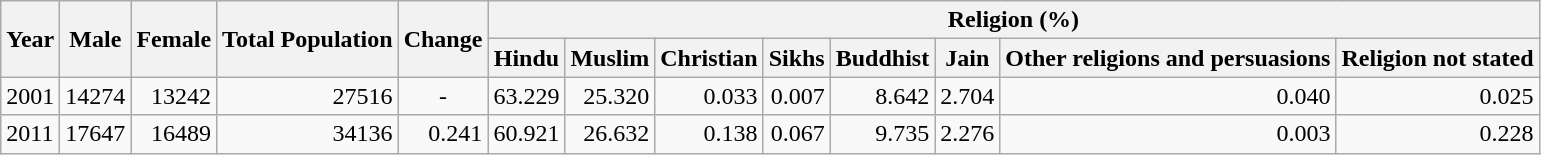<table class="wikitable">
<tr>
<th rowspan="2">Year</th>
<th rowspan="2">Male</th>
<th rowspan="2">Female</th>
<th rowspan="2">Total Population</th>
<th rowspan="2">Change</th>
<th colspan="8">Religion (%)</th>
</tr>
<tr>
<th>Hindu</th>
<th>Muslim</th>
<th>Christian</th>
<th>Sikhs</th>
<th>Buddhist</th>
<th>Jain</th>
<th>Other religions and persuasions</th>
<th>Religion not stated</th>
</tr>
<tr>
<td>2001</td>
<td style="text-align:right;">14274</td>
<td style="text-align:right;">13242</td>
<td style="text-align:right;">27516</td>
<td style="text-align:center;">-</td>
<td style="text-align:right;">63.229</td>
<td style="text-align:right;">25.320</td>
<td style="text-align:right;">0.033</td>
<td style="text-align:right;">0.007</td>
<td style="text-align:right;">8.642</td>
<td style="text-align:right;">2.704</td>
<td style="text-align:right;">0.040</td>
<td style="text-align:right;">0.025</td>
</tr>
<tr>
<td>2011</td>
<td style="text-align:right;">17647</td>
<td style="text-align:right;">16489</td>
<td style="text-align:right;">34136</td>
<td style="text-align:right;">0.241</td>
<td style="text-align:right;">60.921</td>
<td style="text-align:right;">26.632</td>
<td style="text-align:right;">0.138</td>
<td style="text-align:right;">0.067</td>
<td style="text-align:right;">9.735</td>
<td style="text-align:right;">2.276</td>
<td style="text-align:right;">0.003</td>
<td style="text-align:right;">0.228</td>
</tr>
</table>
